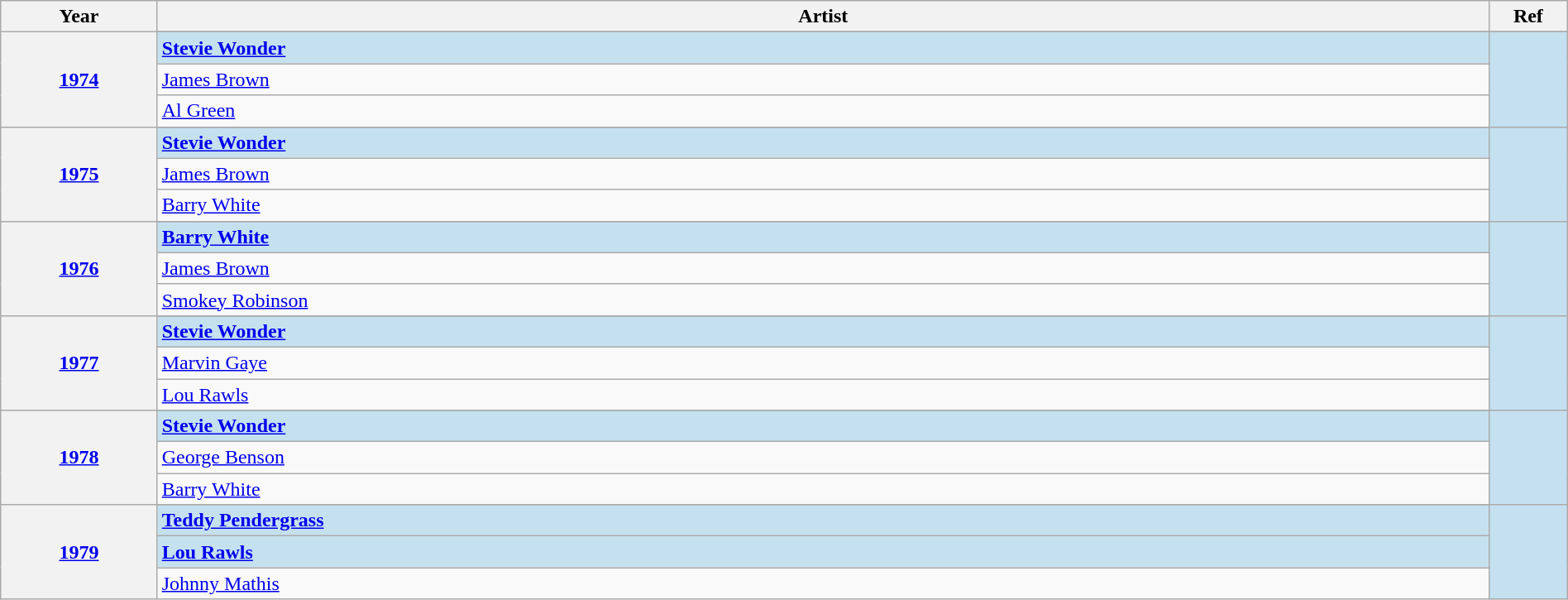<table class="wikitable" width="100%">
<tr>
<th width="10%">Year</th>
<th width="85%">Artist</th>
<th width="5%">Ref</th>
</tr>
<tr>
<th rowspan="4" align="center"><a href='#'>1974<br></a></th>
</tr>
<tr style="background:#c5e1f0">
<td><strong><a href='#'>Stevie Wonder</a></strong></td>
<td rowspan="4" align="center"></td>
</tr>
<tr>
<td><a href='#'>James Brown</a></td>
</tr>
<tr>
<td><a href='#'>Al Green</a></td>
</tr>
<tr>
<th rowspan="4" align="center"><a href='#'>1975<br></a></th>
</tr>
<tr style="background:#c5e1f0">
<td><strong><a href='#'>Stevie Wonder</a></strong></td>
<td rowspan="4" align="center"></td>
</tr>
<tr>
<td><a href='#'>James Brown</a></td>
</tr>
<tr>
<td><a href='#'>Barry White</a></td>
</tr>
<tr>
<th rowspan="4" align="center"><a href='#'>1976<br></a></th>
</tr>
<tr style="background:#c5e1f0">
<td><strong><a href='#'>Barry White</a></strong></td>
<td rowspan="4" align="center"></td>
</tr>
<tr>
<td><a href='#'>James Brown</a></td>
</tr>
<tr>
<td><a href='#'>Smokey Robinson</a></td>
</tr>
<tr>
<th rowspan="4" align="center"><a href='#'>1977<br></a></th>
</tr>
<tr style="background:#c5e1f0">
<td><strong><a href='#'>Stevie Wonder</a></strong></td>
<td rowspan="4" align="center"></td>
</tr>
<tr>
<td><a href='#'>Marvin Gaye</a></td>
</tr>
<tr>
<td><a href='#'>Lou Rawls</a></td>
</tr>
<tr>
<th rowspan="4" align="center"><a href='#'>1978<br></a></th>
</tr>
<tr style="background:#c5e1f0">
<td><strong><a href='#'>Stevie Wonder</a></strong></td>
<td rowspan="4" align="center"></td>
</tr>
<tr>
<td><a href='#'>George Benson</a></td>
</tr>
<tr>
<td><a href='#'>Barry White</a></td>
</tr>
<tr>
<th rowspan="4" align="center"><a href='#'>1979<br></a></th>
</tr>
<tr style="background:#c5e1f0">
<td><strong><a href='#'>Teddy Pendergrass</a></strong></td>
<td rowspan="4" align="center"></td>
</tr>
<tr style="background:#c5e1f0">
<td><strong><a href='#'>Lou Rawls</a></strong></td>
</tr>
<tr>
<td><a href='#'>Johnny Mathis</a></td>
</tr>
</table>
